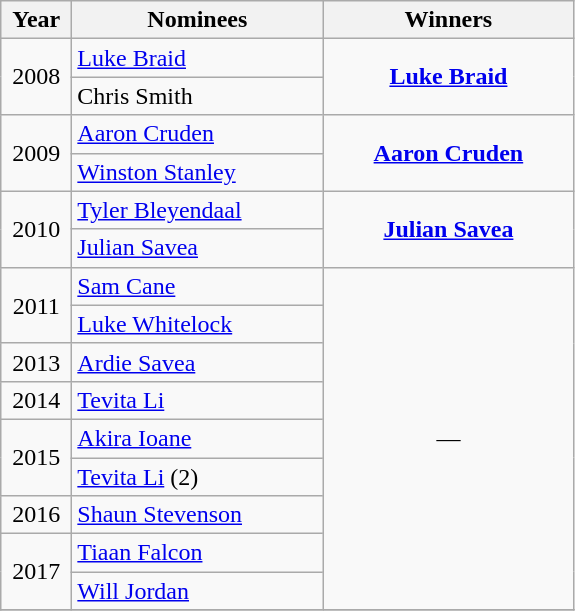<table class="wikitable">
<tr>
<th width=40>Year</th>
<th width=160>Nominees</th>
<th width=160>Winners</th>
</tr>
<tr>
<td align=center rowspan=2>2008</td>
<td><a href='#'>Luke Braid</a></td>
<td align=center rowspan=2><strong><a href='#'>Luke Braid</a></strong></td>
</tr>
<tr>
<td>Chris Smith</td>
</tr>
<tr>
<td align=center rowspan=2>2009</td>
<td><a href='#'>Aaron Cruden</a></td>
<td align=center rowspan=2><strong><a href='#'>Aaron Cruden</a></strong></td>
</tr>
<tr>
<td><a href='#'>Winston Stanley</a></td>
</tr>
<tr>
<td align=center rowspan=2>2010</td>
<td><a href='#'>Tyler Bleyendaal</a></td>
<td align=center rowspan=2><strong><a href='#'>Julian Savea</a></strong></td>
</tr>
<tr>
<td><a href='#'>Julian Savea</a></td>
</tr>
<tr>
<td align=center rowspan=2>2011</td>
<td><a href='#'>Sam Cane</a></td>
<td align=center rowspan=9>—</td>
</tr>
<tr>
<td><a href='#'>Luke Whitelock</a></td>
</tr>
<tr>
<td align=center>2013</td>
<td><a href='#'>Ardie Savea</a></td>
</tr>
<tr>
<td align=center>2014</td>
<td><a href='#'>Tevita Li</a></td>
</tr>
<tr>
<td align=center rowspan=2>2015</td>
<td><a href='#'>Akira Ioane</a></td>
</tr>
<tr>
<td><a href='#'>Tevita Li</a> (2)</td>
</tr>
<tr>
<td align=center>2016</td>
<td><a href='#'>Shaun Stevenson</a></td>
</tr>
<tr>
<td align=center rowspan=2>2017</td>
<td><a href='#'>Tiaan Falcon</a></td>
</tr>
<tr>
<td><a href='#'>Will Jordan</a></td>
</tr>
<tr>
</tr>
</table>
